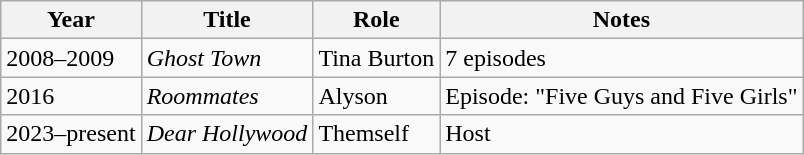<table class="wikitable sortable">
<tr>
<th>Year</th>
<th>Title</th>
<th>Role</th>
<th class="unsortable">Notes</th>
</tr>
<tr>
<td>2008–2009</td>
<td><em>Ghost Town</em></td>
<td>Tina Burton</td>
<td>7 episodes</td>
</tr>
<tr>
<td>2016</td>
<td><em>Roommates</em></td>
<td>Alyson</td>
<td>Episode: "Five Guys and Five Girls"</td>
</tr>
<tr>
<td>2023–present</td>
<td><em>Dear Hollywood</em></td>
<td>Themself</td>
<td>Host</td>
</tr>
</table>
